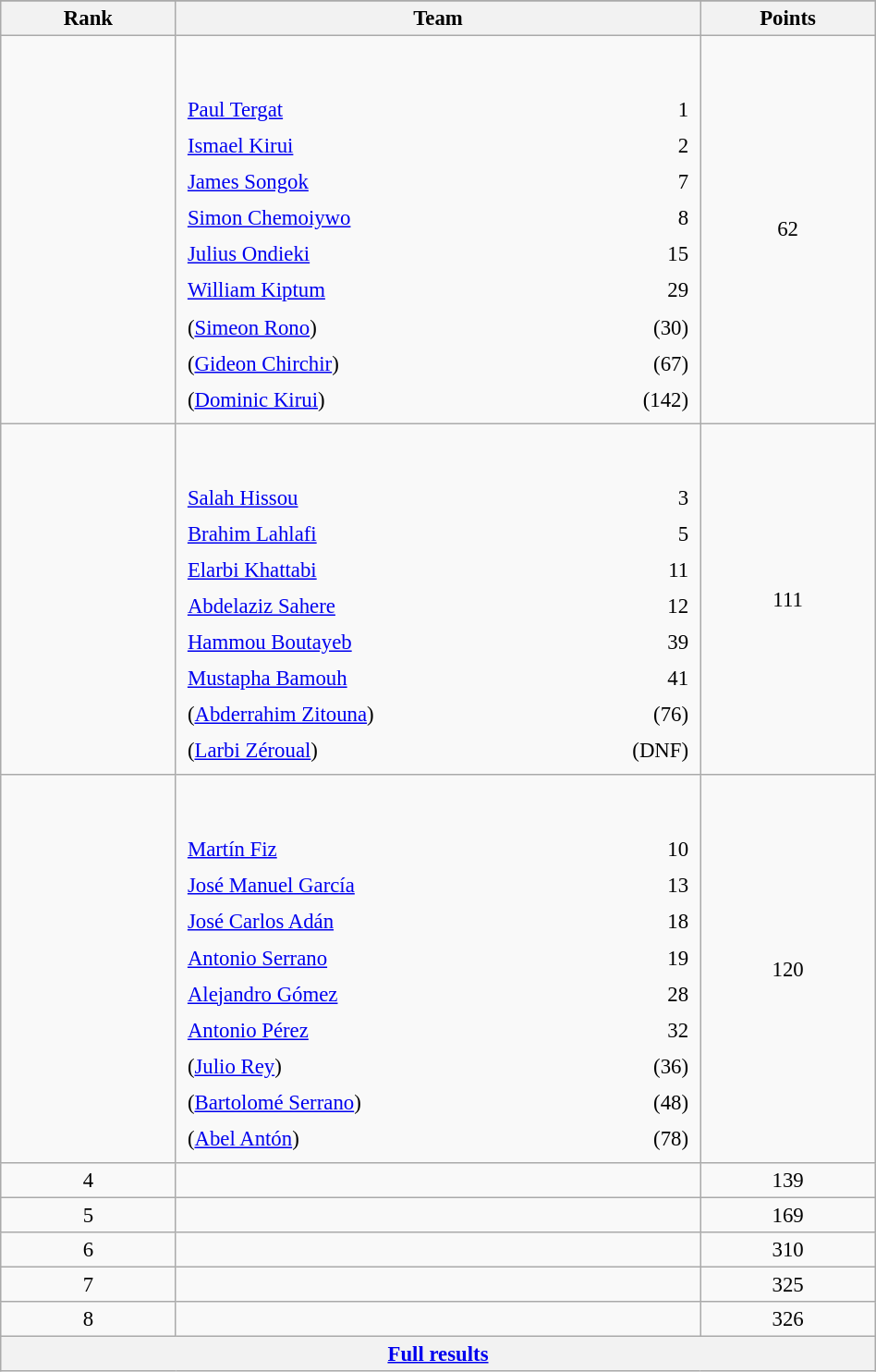<table class="wikitable sortable" style=" text-align:center; font-size:95%;" width="50%">
<tr>
</tr>
<tr>
<th width=10%>Rank</th>
<th width=30%>Team</th>
<th width=10%>Points</th>
</tr>
<tr>
<td align=center></td>
<td align=left> <br><br><table width=100%>
<tr>
<td align=left style="border:0"><a href='#'>Paul Tergat</a></td>
<td align=right style="border:0">1</td>
</tr>
<tr>
<td align=left style="border:0"><a href='#'>Ismael Kirui</a></td>
<td align=right style="border:0">2</td>
</tr>
<tr>
<td align=left style="border:0"><a href='#'>James Songok</a></td>
<td align=right style="border:0">7</td>
</tr>
<tr>
<td align=left style="border:0"><a href='#'>Simon Chemoiywo</a></td>
<td align=right style="border:0">8</td>
</tr>
<tr>
<td align=left style="border:0"><a href='#'>Julius Ondieki</a></td>
<td align=right style="border:0">15</td>
</tr>
<tr>
<td align=left style="border:0"><a href='#'>William Kiptum</a></td>
<td align=right style="border:0">29</td>
</tr>
<tr>
<td align=left style="border:0">(<a href='#'>Simeon Rono</a>)</td>
<td align=right style="border:0">(30)</td>
</tr>
<tr>
<td align=left style="border:0">(<a href='#'>Gideon Chirchir</a>)</td>
<td align=right style="border:0">(67)</td>
</tr>
<tr>
<td align=left style="border:0">(<a href='#'>Dominic Kirui</a>)</td>
<td align=right style="border:0">(142)</td>
</tr>
</table>
</td>
<td>62</td>
</tr>
<tr>
<td align=center></td>
<td align=left> <br><br><table width=100%>
<tr>
<td align=left style="border:0"><a href='#'>Salah Hissou</a></td>
<td align=right style="border:0">3</td>
</tr>
<tr>
<td align=left style="border:0"><a href='#'>Brahim Lahlafi</a></td>
<td align=right style="border:0">5</td>
</tr>
<tr>
<td align=left style="border:0"><a href='#'>Elarbi Khattabi</a></td>
<td align=right style="border:0">11</td>
</tr>
<tr>
<td align=left style="border:0"><a href='#'>Abdelaziz Sahere</a></td>
<td align=right style="border:0">12</td>
</tr>
<tr>
<td align=left style="border:0"><a href='#'>Hammou Boutayeb</a></td>
<td align=right style="border:0">39</td>
</tr>
<tr>
<td align=left style="border:0"><a href='#'>Mustapha Bamouh</a></td>
<td align=right style="border:0">41</td>
</tr>
<tr>
<td align=left style="border:0">(<a href='#'>Abderrahim Zitouna</a>)</td>
<td align=right style="border:0">(76)</td>
</tr>
<tr>
<td align=left style="border:0">(<a href='#'>Larbi Zéroual</a>)</td>
<td align=right style="border:0">(DNF)</td>
</tr>
</table>
</td>
<td>111</td>
</tr>
<tr>
<td align=center></td>
<td align=left> <br><br><table width=100%>
<tr>
<td align=left style="border:0"><a href='#'>Martín Fiz</a></td>
<td align=right style="border:0">10</td>
</tr>
<tr>
<td align=left style="border:0"><a href='#'>José Manuel García</a></td>
<td align=right style="border:0">13</td>
</tr>
<tr>
<td align=left style="border:0"><a href='#'>José Carlos Adán</a></td>
<td align=right style="border:0">18</td>
</tr>
<tr>
<td align=left style="border:0"><a href='#'>Antonio Serrano</a></td>
<td align=right style="border:0">19</td>
</tr>
<tr>
<td align=left style="border:0"><a href='#'>Alejandro Gómez</a></td>
<td align=right style="border:0">28</td>
</tr>
<tr>
<td align=left style="border:0"><a href='#'>Antonio Pérez</a></td>
<td align=right style="border:0">32</td>
</tr>
<tr>
<td align=left style="border:0">(<a href='#'>Julio Rey</a>)</td>
<td align=right style="border:0">(36)</td>
</tr>
<tr>
<td align=left style="border:0">(<a href='#'>Bartolomé Serrano</a>)</td>
<td align=right style="border:0">(48)</td>
</tr>
<tr>
<td align=left style="border:0">(<a href='#'>Abel Antón</a>)</td>
<td align=right style="border:0">(78)</td>
</tr>
</table>
</td>
<td>120</td>
</tr>
<tr>
<td align=center>4</td>
<td align=left></td>
<td>139</td>
</tr>
<tr>
<td align=center>5</td>
<td align=left></td>
<td>169</td>
</tr>
<tr>
<td align=center>6</td>
<td align=left></td>
<td>310</td>
</tr>
<tr>
<td align=center>7</td>
<td align=left></td>
<td>325</td>
</tr>
<tr>
<td align=center>8</td>
<td align=left></td>
<td>326</td>
</tr>
<tr class="sortbottom">
<th colspan=3 align=center><a href='#'>Full results</a></th>
</tr>
</table>
